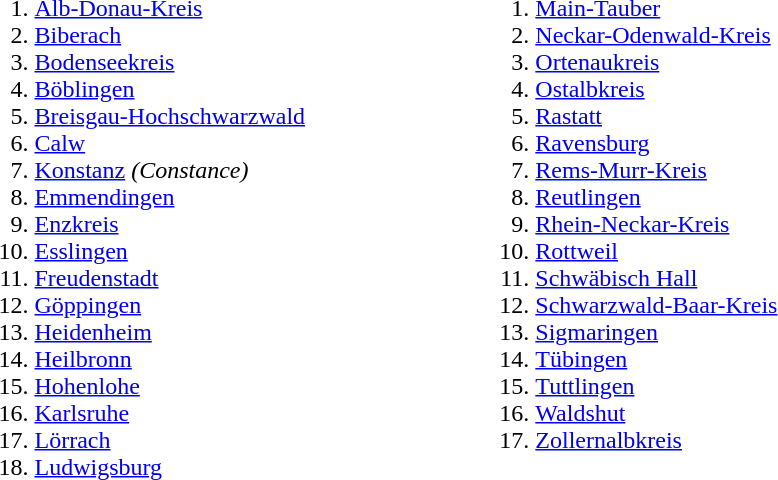<table>
<tr ---->
<td width="34%" valign="top"><br><ol><li><a href='#'>Alb-Donau-Kreis</a></li><li><a href='#'>Biberach</a></li><li><a href='#'>Bodenseekreis</a></li><li><a href='#'>Böblingen</a></li><li><a href='#'>Breisgau-Hochschwarzwald</a></li><li><a href='#'>Calw</a></li><li><a href='#'>Konstanz</a> <em>(Constance)</em></li><li><a href='#'>Emmendingen</a></li><li><a href='#'>Enzkreis</a></li><li><a href='#'>Esslingen</a></li><li><a href='#'>Freudenstadt</a></li><li><a href='#'>Göppingen</a></li><li><a href='#'>Heidenheim</a></li><li><a href='#'>Heilbronn</a></li><li><a href='#'>Hohenlohe</a></li><li><a href='#'>Karlsruhe</a></li><li><a href='#'>Lörrach</a></li><li><a href='#'>Ludwigsburg</a></li></ol></td>
<td width="33%" valign="top"><br><ol>
<li> <a href='#'>Main-Tauber</a></li>
<li> <a href='#'>Neckar-Odenwald-Kreis</a></li>
<li> <a href='#'>Ortenaukreis</a></li>
<li> <a href='#'>Ostalbkreis</a></li>
<li> <a href='#'>Rastatt</a></li>
<li> <a href='#'>Ravensburg</a></li>
<li> <a href='#'>Rems-Murr-Kreis</a></li>
<li> <a href='#'>Reutlingen</a>
<li> <a href='#'>Rhein-Neckar-Kreis</a></li>
<li> <a href='#'>Rottweil</a></li>
<li> <a href='#'>Schwäbisch Hall</a></li>
<li> <a href='#'>Schwarzwald-Baar-Kreis</a></li>
<li> <a href='#'>Sigmaringen</a></li>
<li> <a href='#'>Tübingen</a></li>
<li> <a href='#'>Tuttlingen</a>
<li> <a href='#'>Waldshut</a></li>
<li> <a href='#'>Zollernalbkreis</a></li>
</ol></td>
</tr>
</table>
